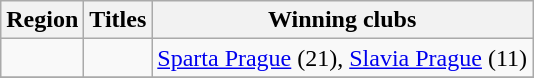<table class="wikitable">
<tr>
<th>Region</th>
<th>Titles</th>
<th>Winning clubs</th>
</tr>
<tr>
<td></td>
<td></td>
<td><a href='#'>Sparta Prague</a> (21), <a href='#'>Slavia Prague</a> (11)</td>
</tr>
<tr>
</tr>
</table>
